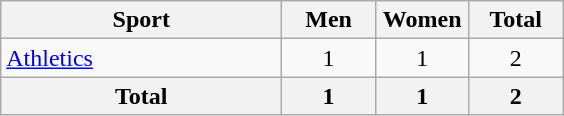<table class="wikitable sortable" style="text-align:center;">
<tr>
<th width=180>Sport</th>
<th width=55>Men</th>
<th width=55>Women</th>
<th width=55>Total</th>
</tr>
<tr>
<td align=left><a href='#'>Athletics</a></td>
<td>1</td>
<td>1</td>
<td>2</td>
</tr>
<tr>
<th>Total</th>
<th>1</th>
<th>1</th>
<th>2</th>
</tr>
</table>
